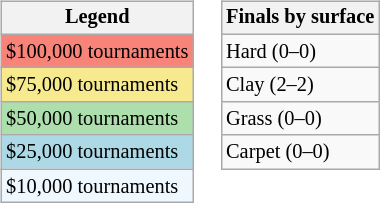<table>
<tr valign=top>
<td><br><table class="wikitable" style=font-size:85%>
<tr>
<th>Legend</th>
</tr>
<tr style="background:#f88379;">
<td>$100,000 tournaments</td>
</tr>
<tr style="background:#f7e98e;">
<td>$75,000 tournaments</td>
</tr>
<tr style="background:#addfad;">
<td>$50,000 tournaments</td>
</tr>
<tr style="background:lightblue;">
<td>$25,000 tournaments</td>
</tr>
<tr style="background:#f0f8ff;">
<td>$10,000 tournaments</td>
</tr>
</table>
</td>
<td><br><table class="wikitable" style=font-size:85%>
<tr>
<th>Finals by surface</th>
</tr>
<tr>
<td>Hard (0–0)</td>
</tr>
<tr>
<td>Clay (2–2)</td>
</tr>
<tr>
<td>Grass (0–0)</td>
</tr>
<tr>
<td>Carpet (0–0)</td>
</tr>
</table>
</td>
</tr>
</table>
